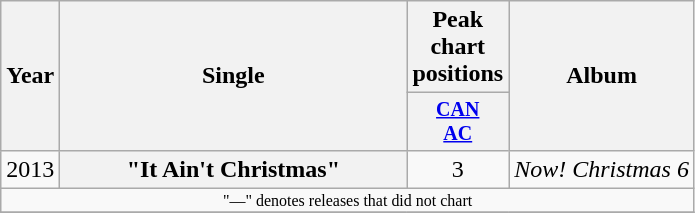<table class="wikitable plainrowheaders" style="text-align:center;">
<tr>
<th rowspan="2">Year</th>
<th rowspan="2" style="width:14em;">Single</th>
<th colspan="1">Peak chart positions</th>
<th rowspan="2">Album</th>
</tr>
<tr style="font-size:smaller;">
<th style="width:4em;"><a href='#'>CAN<br>AC</a><br></th>
</tr>
<tr>
<td>2013</td>
<th scope="row">"It Ain't Christmas"</th>
<td>3</td>
<td style="text-align:left;"><em>Now! Christmas 6</em></td>
</tr>
<tr>
<td colspan="5" style="font-size:8pt">"—" denotes releases that did not chart</td>
</tr>
<tr>
</tr>
</table>
